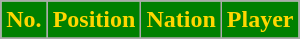<table class="wikitable sortable">
<tr>
<th style="background:green; color:gold;" scope="col">No.</th>
<th style="background:green; color:gold;" scope="col">Position</th>
<th style="background:green; color:gold;" scope="col">Nation</th>
<th style="background:green; color:gold;" scope="col">Player</th>
</tr>
<tr>
</tr>
</table>
